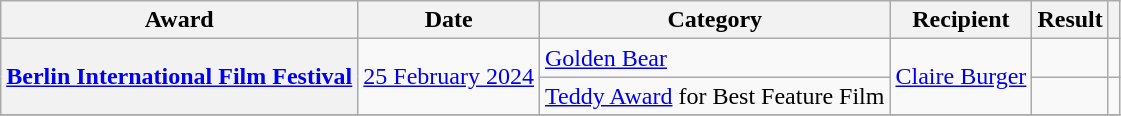<table class="wikitable sortable plainrowheaders">
<tr>
<th>Award</th>
<th>Date</th>
<th>Category</th>
<th>Recipient</th>
<th>Result</th>
<th></th>
</tr>
<tr>
<th scope="row" rowspan=2><a href='#'>Berlin International Film Festival</a></th>
<td rowspan=2><a href='#'>25 February 2024</a></td>
<td><a href='#'>Golden Bear</a></td>
<td rowspan=2><a href='#'>Claire Burger</a></td>
<td></td>
<td align="center" rowspan="1"></td>
</tr>
<tr>
<td><a href='#'>Teddy Award</a> for Best Feature Film</td>
<td></td>
<td align="center" rowspan="1"></td>
</tr>
<tr>
</tr>
</table>
